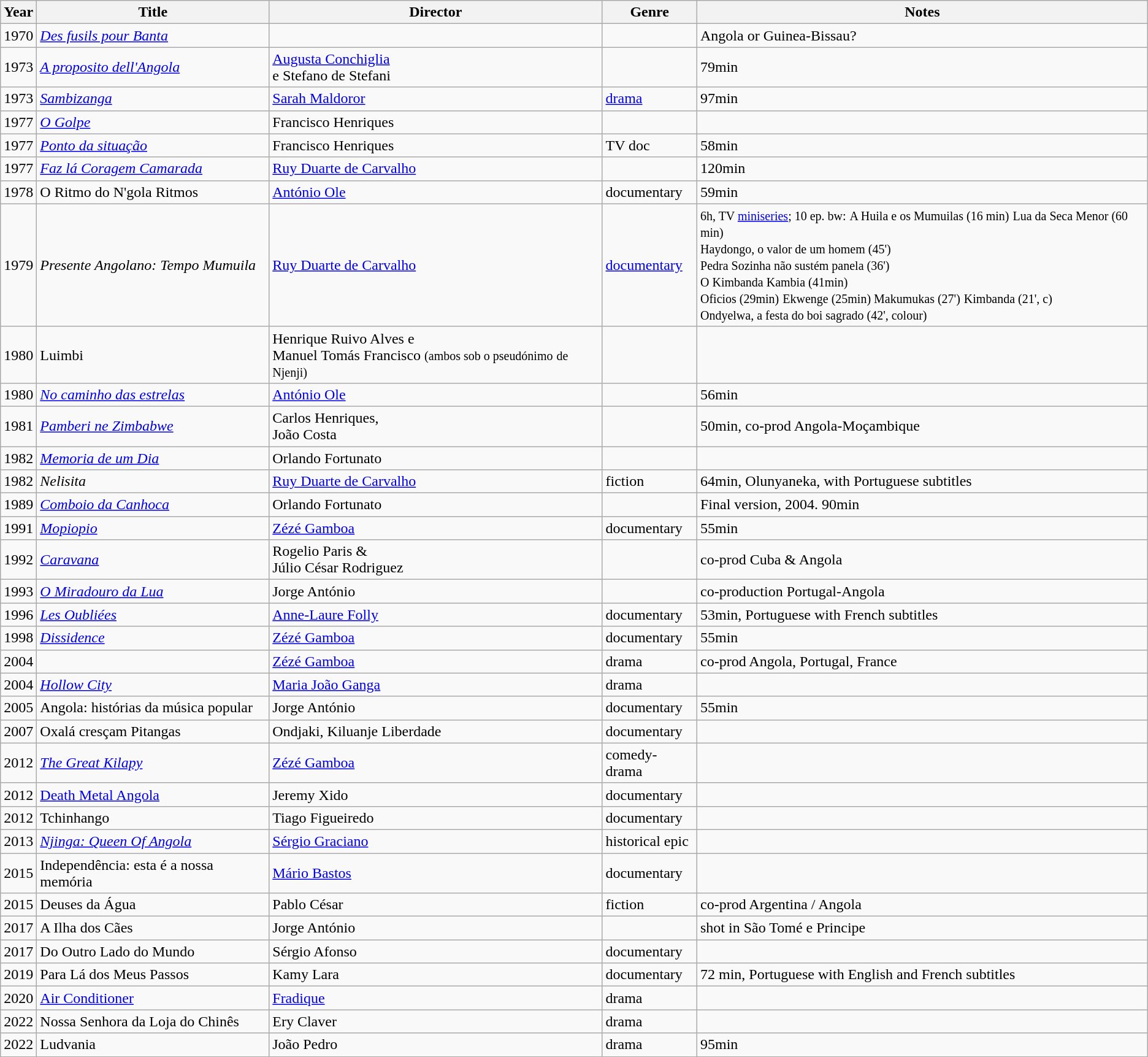<table class="wikitable sortable sticky-header">
<tr>
<th>Year</th>
<th>Title</th>
<th>Director</th>
<th>Genre</th>
<th class="unsortable">Notes</th>
</tr>
<tr>
<td>1970</td>
<td><em><a href='#'>Des fusils pour Banta</a></em></td>
<td></td>
<td></td>
<td>Angola or Guinea-Bissau?</td>
</tr>
<tr>
<td>1973</td>
<td><em><a href='#'>A proposito dell'Angola</a></em></td>
<td><a href='#'>Augusta Conchiglia</a><br>e Stefano de Stefani</td>
<td></td>
<td>79min</td>
</tr>
<tr>
<td>1973</td>
<td><em><a href='#'>Sambizanga</a></em></td>
<td><a href='#'>Sarah Maldoror</a></td>
<td><a href='#'>drama</a></td>
<td>97min</td>
</tr>
<tr>
<td>1977</td>
<td><em><a href='#'>O Golpe</a></em></td>
<td>Francisco Henriques</td>
<td></td>
<td></td>
</tr>
<tr>
<td>1977</td>
<td><em><a href='#'>Ponto da situação</a></em></td>
<td>Francisco Henriques</td>
<td>TV doc</td>
<td>58min</td>
</tr>
<tr>
<td>1977</td>
<td><em><a href='#'>Faz lá Coragem Camarada</a></em></td>
<td><a href='#'>Ruy Duarte de Carvalho</a></td>
<td></td>
<td>120min</td>
</tr>
<tr>
<td>1978</td>
<td>O Ritmo do N'gola Ritmos</td>
<td><a href='#'>António Ole</a></td>
<td>documentary</td>
<td>59min</td>
</tr>
<tr>
<td>1979</td>
<td><em>Presente Angolano: Tempo Mumuila</em></td>
<td><a href='#'>Ruy Duarte de Carvalho</a></td>
<td><a href='#'>documentary</a></td>
<td><small>6h, TV <a href='#'>miniseries</a>; 10 ep. bw:</small> <small>A Huila e os Mumuilas (16 min)</small> <small>Lua da Seca Menor (60 min)</small><br><small>Haydongo, o valor de um homem (45')</small><br><small>Pedra Sozinha não sustém panela (36')</small><br><small>O Kimbanda Kambia (41min)</small><br><small>Oficios (29min)</small> <small>Ekwenge (25min) Makumukas (27')</small> <small>Kimbanda (21', c)</small><br><small>Ondyelwa, a festa do boi sagrado (42', colour)</small></td>
</tr>
<tr>
<td>1980</td>
<td>Luimbi</td>
<td>Henrique Ruivo Alves e<br>Manuel Tomás Francisco
<small>(ambos sob o pseudónimo</small> 
<small>de Njenji)</small></td>
<td></td>
<td></td>
</tr>
<tr>
<td>1980</td>
<td><em><a href='#'>No caminho das estrelas</a></em></td>
<td><a href='#'>António Ole</a></td>
<td></td>
<td>56min</td>
</tr>
<tr>
<td>1981</td>
<td><em><a href='#'>Pamberi ne Zimbabwe</a></em></td>
<td>Carlos Henriques,<br>João Costa</td>
<td></td>
<td>50min, co-prod Angola-Moçambique</td>
</tr>
<tr>
<td>1982</td>
<td><em><a href='#'>Memoria de um Dia</a></em></td>
<td>Orlando Fortunato</td>
<td></td>
<td></td>
</tr>
<tr>
<td>1982</td>
<td><em>Nelisita</em></td>
<td><a href='#'>Ruy Duarte de Carvalho</a></td>
<td>fiction</td>
<td>64min, Olunyaneka, with Portuguese subtitles</td>
</tr>
<tr>
<td>1989</td>
<td><em><a href='#'>Comboio da Canhoca</a></em></td>
<td>Orlando Fortunato</td>
<td></td>
<td>Final version, 2004. 90min</td>
</tr>
<tr>
<td>1991</td>
<td><em><a href='#'>Mopiopio</a></em></td>
<td><a href='#'>Zézé Gamboa</a></td>
<td>documentary</td>
<td>55min</td>
</tr>
<tr>
<td>1992</td>
<td><em><a href='#'>Caravana</a></em></td>
<td>Rogelio Paris &<br>Júlio César Rodriguez</td>
<td></td>
<td>co-prod Cuba & Angola</td>
</tr>
<tr>
<td>1993</td>
<td><em><a href='#'>O Miradouro da Lua</a></em></td>
<td>Jorge António</td>
<td></td>
<td>co-production Portugal-Angola</td>
</tr>
<tr>
<td>1996</td>
<td><em><a href='#'>Les Oubliées</a></em></td>
<td><a href='#'>Anne-Laure Folly</a></td>
<td>documentary</td>
<td>53min, Portuguese with French subtitles</td>
</tr>
<tr>
<td>1998</td>
<td><em><a href='#'>Dissidence</a></em></td>
<td><a href='#'>Zézé Gamboa</a></td>
<td>documentary</td>
<td>55min</td>
</tr>
<tr>
<td>2004</td>
<td></td>
<td><a href='#'>Zézé Gamboa</a></td>
<td>drama</td>
<td>co-prod Angola, Portugal, France</td>
</tr>
<tr>
<td>2004</td>
<td><em><a href='#'>Hollow City</a></em></td>
<td><a href='#'>Maria João Ganga</a></td>
<td>drama</td>
<td></td>
</tr>
<tr>
<td>2005</td>
<td>Angola: histórias da música popular</td>
<td>Jorge António</td>
<td>documentary</td>
<td>55min</td>
</tr>
<tr>
<td>2007</td>
<td>Oxalá cresçam Pitangas</td>
<td>Ondjaki, Kiluanje Liberdade</td>
<td>documentary</td>
<td></td>
</tr>
<tr>
<td>2012</td>
<td><em><a href='#'>The Great Kilapy</a></em></td>
<td><a href='#'>Zézé Gamboa</a></td>
<td>comedy-drama</td>
<td></td>
</tr>
<tr>
<td>2012</td>
<td><a href='#'>Death Metal Angola</a></td>
<td>Jeremy Xido</td>
<td>documentary</td>
<td></td>
</tr>
<tr>
<td>2012</td>
<td>Tchinhango</td>
<td>Tiago Figueiredo</td>
<td>documentary</td>
<td></td>
</tr>
<tr>
<td>2013</td>
<td><em><a href='#'>Njinga: Queen Of Angola</a></em></td>
<td><a href='#'>Sérgio Graciano</a></td>
<td>historical epic</td>
<td></td>
</tr>
<tr>
<td>2015</td>
<td>Independência: esta é a nossa memória</td>
<td><a href='#'>Mário Bastos</a></td>
<td>documentary</td>
<td></td>
</tr>
<tr>
<td>2015</td>
<td>Deuses da Água</td>
<td>Pablo César</td>
<td>fiction</td>
<td>co-prod Argentina / Angola</td>
</tr>
<tr>
<td>2017</td>
<td>A Ilha dos Cães</td>
<td>Jorge António</td>
<td></td>
<td>shot in São Tomé e Principe</td>
</tr>
<tr>
<td>2017</td>
<td>Do Outro Lado do Mundo</td>
<td>Sérgio Afonso</td>
<td>documentary</td>
<td></td>
</tr>
<tr>
<td>2019</td>
<td>Para Lá dos Meus Passos</td>
<td>Kamy Lara</td>
<td>documentary</td>
<td>72 min,  Portuguese with English and French subtitles</td>
</tr>
<tr>
<td>2020</td>
<td><a href='#'>Air Conditioner</a></td>
<td><a href='#'>Fradique</a></td>
<td>drama</td>
<td></td>
</tr>
<tr>
<td>2022</td>
<td>Nossa Senhora da Loja do Chinês</td>
<td>Ery Claver</td>
<td>drama</td>
<td></td>
</tr>
<tr>
<td>2022</td>
<td>Ludvania</td>
<td>João Pedro</td>
<td>drama</td>
<td>95min</td>
</tr>
</table>
